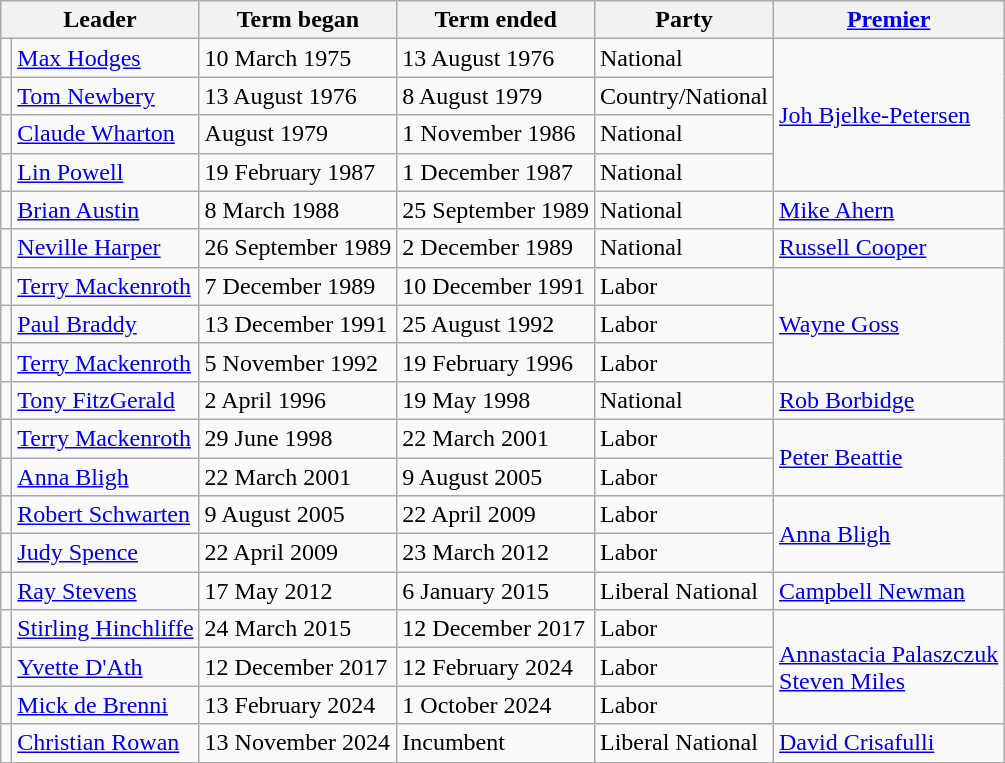<table class=wikitable>
<tr>
<th colspan=2>Leader</th>
<th>Term began</th>
<th>Term ended</th>
<th>Party</th>
<th><a href='#'>Premier</a></th>
</tr>
<tr>
<td></td>
<td><a href='#'>Max Hodges</a></td>
<td>10 March 1975</td>
<td>13 August 1976</td>
<td>National</td>
<td rowspan=4><a href='#'>Joh Bjelke-Petersen</a></td>
</tr>
<tr>
<td></td>
<td><a href='#'>Tom Newbery</a></td>
<td>13 August 1976</td>
<td>8 August 1979</td>
<td>Country/National</td>
</tr>
<tr>
<td></td>
<td><a href='#'>Claude Wharton</a></td>
<td>August 1979</td>
<td>1 November 1986</td>
<td>National</td>
</tr>
<tr>
<td></td>
<td><a href='#'>Lin Powell</a></td>
<td>19 February 1987</td>
<td>1 December 1987</td>
<td>National</td>
</tr>
<tr>
<td></td>
<td><a href='#'>Brian Austin</a></td>
<td>8 March 1988</td>
<td>25 September 1989</td>
<td>National</td>
<td><a href='#'>Mike Ahern</a></td>
</tr>
<tr>
<td></td>
<td><a href='#'>Neville Harper</a></td>
<td>26 September 1989</td>
<td>2 December 1989</td>
<td>National</td>
<td><a href='#'>Russell Cooper</a></td>
</tr>
<tr>
<td></td>
<td><a href='#'>Terry Mackenroth</a></td>
<td>7 December 1989</td>
<td>10 December 1991</td>
<td>Labor</td>
<td rowspan=3><a href='#'>Wayne Goss</a></td>
</tr>
<tr>
<td></td>
<td><a href='#'>Paul Braddy</a></td>
<td>13 December 1991</td>
<td>25 August 1992</td>
<td>Labor</td>
</tr>
<tr>
<td></td>
<td><a href='#'>Terry Mackenroth</a></td>
<td>5 November 1992</td>
<td>19 February 1996</td>
<td>Labor</td>
</tr>
<tr>
<td></td>
<td><a href='#'>Tony FitzGerald</a></td>
<td>2 April 1996</td>
<td>19 May 1998</td>
<td>National</td>
<td><a href='#'>Rob Borbidge</a></td>
</tr>
<tr>
<td></td>
<td><a href='#'>Terry Mackenroth</a></td>
<td>29 June 1998</td>
<td>22 March 2001</td>
<td>Labor</td>
<td rowspan=3><a href='#'>Peter Beattie</a></td>
</tr>
<tr>
<td></td>
<td><a href='#'>Anna Bligh</a></td>
<td>22 March 2001</td>
<td>9 August 2005</td>
<td>Labor</td>
</tr>
<tr>
<td rowspan=2 ></td>
<td rowspan=2><a href='#'>Robert Schwarten</a></td>
<td rowspan=2>9 August 2005</td>
<td rowspan=2>22 April 2009</td>
<td rowspan=2>Labor</td>
</tr>
<tr>
<td rowspan=2><a href='#'>Anna Bligh</a></td>
</tr>
<tr>
<td></td>
<td><a href='#'>Judy Spence</a></td>
<td>22 April 2009</td>
<td>23 March 2012</td>
<td>Labor</td>
</tr>
<tr>
<td></td>
<td><a href='#'>Ray Stevens</a></td>
<td>17 May 2012</td>
<td>6 January 2015</td>
<td>Liberal National</td>
<td><a href='#'>Campbell Newman</a></td>
</tr>
<tr>
<td></td>
<td><a href='#'>Stirling Hinchliffe</a></td>
<td>24 March 2015</td>
<td>12 December 2017</td>
<td>Labor</td>
<td rowspan=3><a href='#'>Annastacia Palaszczuk</a> <br> <a href='#'>Steven Miles</a></td>
</tr>
<tr>
<td></td>
<td><a href='#'>Yvette D'Ath</a></td>
<td>12 December 2017</td>
<td>12 February 2024</td>
<td>Labor</td>
</tr>
<tr>
<td></td>
<td><a href='#'>Mick de Brenni</a></td>
<td>13 February 2024</td>
<td>1 October 2024</td>
<td>Labor</td>
</tr>
<tr>
<td></td>
<td><a href='#'>Christian Rowan</a></td>
<td>13 November 2024</td>
<td>Incumbent</td>
<td>Liberal National</td>
<td><a href='#'>David Crisafulli</a></td>
</tr>
</table>
